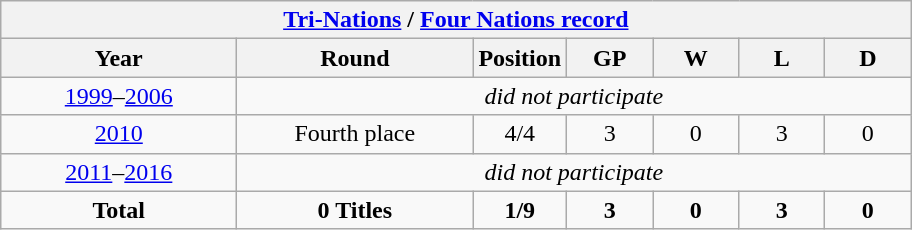<table class="wikitable" style="text-align: center;">
<tr>
<th colspan=9><a href='#'>Tri-Nations</a> / <a href='#'>Four Nations record</a></th>
</tr>
<tr>
<th width=150>Year</th>
<th width=150>Round</th>
<th width=50>Position</th>
<th width=50>GP</th>
<th width=50>W</th>
<th width=50>L</th>
<th width=50>D</th>
</tr>
<tr>
<td><a href='#'>1999</a>–<a href='#'>2006</a></td>
<td colspan="6"><em>did not participate</em></td>
</tr>
<tr>
<td> <a href='#'>2010</a></td>
<td>Fourth place</td>
<td>4/4</td>
<td>3</td>
<td>0</td>
<td>3</td>
<td>0</td>
</tr>
<tr>
<td><a href='#'>2011</a>–<a href='#'>2016</a></td>
<td colspan="6"><em>did not participate</em></td>
</tr>
<tr>
<td><strong>Total</strong></td>
<td><strong>0 Titles</strong></td>
<td><strong>1/9</strong></td>
<td><strong>3</strong></td>
<td><strong>0</strong></td>
<td><strong>3</strong></td>
<td><strong>0</strong></td>
</tr>
</table>
